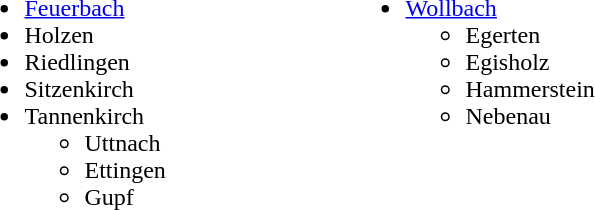<table>
<tr>
<td width="250" valign="top"><br><ul><li><a href='#'>Feuerbach</a></li><li>Holzen</li><li>Riedlingen</li><li>Sitzenkirch</li><li>Tannenkirch<ul><li>Uttnach</li><li>Ettingen</li><li>Gupf</li></ul></li></ul></td>
<td width="250" valign="top"><br><ul><li><a href='#'>Wollbach</a><ul><li>Egerten</li><li>Egisholz</li><li>Hammerstein</li><li>Nebenau</li></ul></li></ul></td>
</tr>
</table>
